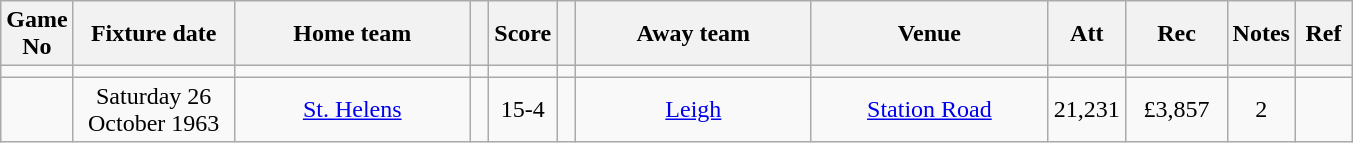<table class="wikitable" style="text-align:center;">
<tr>
<th width=20 abbr="No">Game No</th>
<th width=100 abbr="Date">Fixture date</th>
<th width=150 abbr="Home team">Home team</th>
<th width=5 abbr="space"></th>
<th width=20 abbr="Score">Score</th>
<th width=5 abbr="space"></th>
<th width=150 abbr="Away team">Away team</th>
<th width=150 abbr="Venue">Venue</th>
<th width=45 abbr="Att">Att</th>
<th width=60 abbr="Rec">Rec</th>
<th width=20 abbr="Notes">Notes</th>
<th width=30 abbr="Ref">Ref</th>
</tr>
<tr>
<td></td>
<td></td>
<td></td>
<td></td>
<td></td>
<td></td>
<td></td>
<td></td>
<td></td>
<td></td>
<td></td>
</tr>
<tr>
<td></td>
<td>Saturday 26 October 1963</td>
<td><a href='#'>St. Helens</a></td>
<td></td>
<td>15-4</td>
<td></td>
<td><a href='#'>Leigh</a></td>
<td><a href='#'>Station Road</a></td>
<td>21,231</td>
<td>£3,857</td>
<td>2</td>
<td></td>
</tr>
</table>
